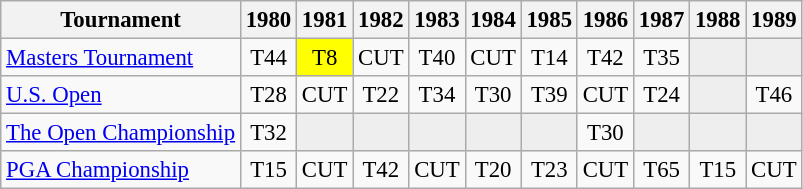<table class="wikitable" style="font-size:95%;text-align:center;">
<tr>
<th>Tournament</th>
<th>1980</th>
<th>1981</th>
<th>1982</th>
<th>1983</th>
<th>1984</th>
<th>1985</th>
<th>1986</th>
<th>1987</th>
<th>1988</th>
<th>1989</th>
</tr>
<tr>
<td align=left><a href='#'>Masters Tournament</a></td>
<td>T44</td>
<td style="background:yellow;">T8</td>
<td>CUT</td>
<td>T40</td>
<td>CUT</td>
<td>T14</td>
<td>T42</td>
<td>T35</td>
<td style="background:#eeeeee;"></td>
<td style="background:#eeeeee;"></td>
</tr>
<tr>
<td align=left><a href='#'>U.S. Open</a></td>
<td>T28</td>
<td>CUT</td>
<td>T22</td>
<td>T34</td>
<td>T30</td>
<td>T39</td>
<td>CUT</td>
<td>T24</td>
<td style="background:#eeeeee;"></td>
<td>T46</td>
</tr>
<tr>
<td align=left><a href='#'>The Open Championship</a></td>
<td>T32</td>
<td style="background:#eeeeee;"></td>
<td style="background:#eeeeee;"></td>
<td style="background:#eeeeee;"></td>
<td style="background:#eeeeee;"></td>
<td style="background:#eeeeee;"></td>
<td>T30</td>
<td style="background:#eeeeee;"></td>
<td style="background:#eeeeee;"></td>
<td style="background:#eeeeee;"></td>
</tr>
<tr>
<td align=left><a href='#'>PGA Championship</a></td>
<td>T15</td>
<td>CUT</td>
<td>T42</td>
<td>CUT</td>
<td>T20</td>
<td>T23</td>
<td>CUT</td>
<td>T65</td>
<td>T15</td>
<td>CUT</td>
</tr>
</table>
